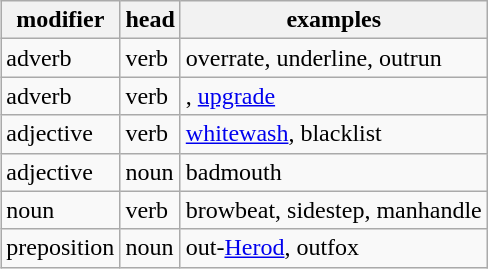<table class="wikitable" style="float:right; margin:0 0 0.5em 1em">
<tr>
<th>modifier</th>
<th>head</th>
<th>examples</th>
</tr>
<tr>
<td>adverb</td>
<td>verb</td>
<td>overrate, underline, outrun</td>
</tr>
<tr>
<td>adverb</td>
<td>verb</td>
<td>, <a href='#'>upgrade</a></td>
</tr>
<tr>
<td>adjective</td>
<td>verb</td>
<td><a href='#'>whitewash</a>, blacklist</td>
</tr>
<tr>
<td>adjective</td>
<td>noun</td>
<td>badmouth</td>
</tr>
<tr>
<td>noun</td>
<td>verb</td>
<td>browbeat, sidestep, manhandle</td>
</tr>
<tr>
<td>preposition</td>
<td>noun</td>
<td>out-<a href='#'>Herod</a>, outfox</td>
</tr>
</table>
